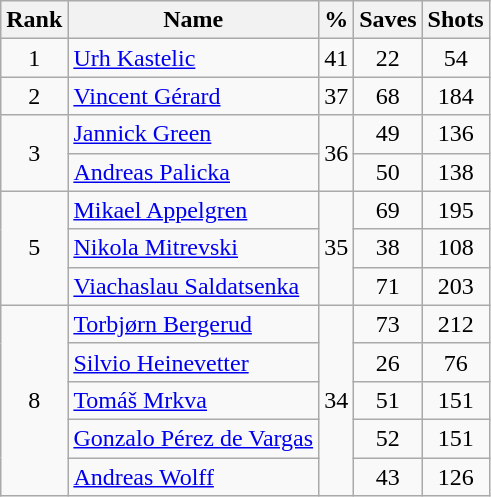<table class="wikitable sortable" style="text-align: center;">
<tr>
<th>Rank</th>
<th>Name</th>
<th>%</th>
<th>Saves</th>
<th>Shots</th>
</tr>
<tr>
<td>1</td>
<td align="left"> <a href='#'>Urh Kastelic</a></td>
<td>41</td>
<td>22</td>
<td>54</td>
</tr>
<tr>
<td>2</td>
<td align="left"> <a href='#'>Vincent Gérard</a></td>
<td>37</td>
<td>68</td>
<td>184</td>
</tr>
<tr>
<td rowspan=2>3</td>
<td align="left"> <a href='#'>Jannick Green</a></td>
<td rowspan=2>36</td>
<td>49</td>
<td>136</td>
</tr>
<tr>
<td align="left"> <a href='#'>Andreas Palicka</a></td>
<td>50</td>
<td>138</td>
</tr>
<tr>
<td rowspan=3>5</td>
<td align="left"> <a href='#'>Mikael Appelgren</a></td>
<td rowspan=3>35</td>
<td>69</td>
<td>195</td>
</tr>
<tr>
<td align="left"> <a href='#'>Nikola Mitrevski</a></td>
<td>38</td>
<td>108</td>
</tr>
<tr>
<td align="left"> <a href='#'>Viachaslau Saldatsenka</a></td>
<td>71</td>
<td>203</td>
</tr>
<tr>
<td rowspan=5>8</td>
<td align="left"> <a href='#'>Torbjørn Bergerud</a></td>
<td rowspan=5>34</td>
<td>73</td>
<td>212</td>
</tr>
<tr>
<td align="left"> <a href='#'>Silvio Heinevetter</a></td>
<td>26</td>
<td>76</td>
</tr>
<tr>
<td align="left"> <a href='#'>Tomáš Mrkva</a></td>
<td>51</td>
<td>151</td>
</tr>
<tr>
<td align="left"> <a href='#'>Gonzalo Pérez de Vargas</a></td>
<td>52</td>
<td>151</td>
</tr>
<tr>
<td align="left"> <a href='#'>Andreas Wolff</a></td>
<td>43</td>
<td>126</td>
</tr>
</table>
